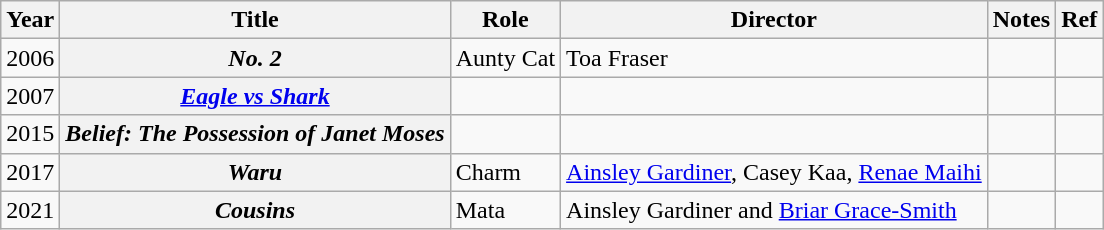<table class="wikitable plainrowheaders sortable">
<tr>
<th scope="col">Year</th>
<th scope="col">Title</th>
<th scope="col">Role</th>
<th>Director</th>
<th>Notes</th>
<th class="unsortable">Ref</th>
</tr>
<tr>
<td>2006</td>
<th scope="row"><em>No. 2</em></th>
<td>Aunty Cat</td>
<td>Toa Fraser</td>
<td></td>
<td></td>
</tr>
<tr>
<td>2007</td>
<th scope="row"><em><a href='#'>Eagle vs Shark</a></em></th>
<td></td>
<td></td>
<td></td>
<td></td>
</tr>
<tr>
<td>2015</td>
<th scope="row"><em>Belief: The Possession of Janet Moses</em></th>
<td></td>
<td></td>
<td></td>
<td></td>
</tr>
<tr>
<td>2017</td>
<th scope="row"><em>Waru</em></th>
<td>Charm</td>
<td><a href='#'>Ainsley Gardiner</a>, Casey Kaa, <a href='#'>Renae Maihi</a></td>
<td></td>
<td></td>
</tr>
<tr>
<td>2021</td>
<th scope="row"><em>Cousins</em></th>
<td>Mata</td>
<td>Ainsley Gardiner and <a href='#'>Briar Grace-Smith</a></td>
<td></td>
<td></td>
</tr>
</table>
